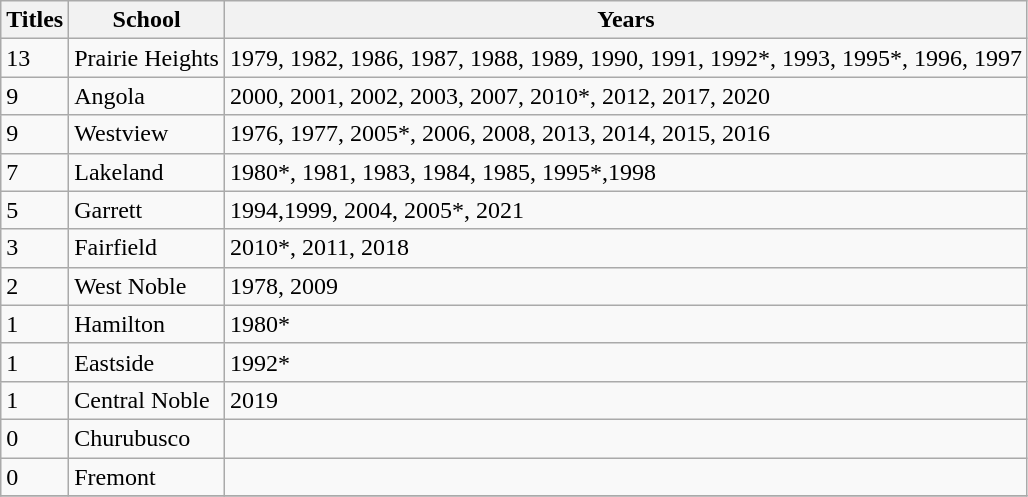<table class="wikitable">
<tr>
<th>Titles</th>
<th>School</th>
<th>Years</th>
</tr>
<tr>
<td>13</td>
<td>Prairie Heights</td>
<td>1979, 1982, 1986, 1987, 1988, 1989, 1990, 1991, 1992*, 1993, 1995*, 1996, 1997</td>
</tr>
<tr>
<td>9</td>
<td>Angola</td>
<td>2000, 2001, 2002, 2003, 2007, 2010*, 2012, 2017, 2020</td>
</tr>
<tr>
<td>9</td>
<td>Westview</td>
<td>1976, 1977, 2005*, 2006, 2008, 2013, 2014, 2015, 2016</td>
</tr>
<tr>
<td>7</td>
<td>Lakeland</td>
<td>1980*, 1981, 1983, 1984, 1985, 1995*,1998</td>
</tr>
<tr>
<td>5</td>
<td>Garrett</td>
<td>1994,1999, 2004, 2005*, 2021</td>
</tr>
<tr>
<td>3</td>
<td>Fairfield</td>
<td>2010*, 2011, 2018</td>
</tr>
<tr>
<td>2</td>
<td>West Noble</td>
<td>1978, 2009</td>
</tr>
<tr>
<td>1</td>
<td>Hamilton</td>
<td>1980*</td>
</tr>
<tr>
<td>1</td>
<td>Eastside</td>
<td>1992*</td>
</tr>
<tr>
<td>1</td>
<td>Central Noble</td>
<td>2019</td>
</tr>
<tr>
<td>0</td>
<td>Churubusco</td>
<td></td>
</tr>
<tr>
<td>0</td>
<td>Fremont</td>
<td></td>
</tr>
<tr>
</tr>
</table>
